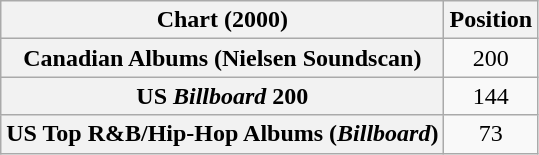<table class="wikitable sortable plainrowheaders" style="text-align:center">
<tr>
<th scope="col">Chart (2000)</th>
<th scope="col">Position</th>
</tr>
<tr>
<th scope="row">Canadian Albums (Nielsen Soundscan)</th>
<td>200</td>
</tr>
<tr>
<th scope="row">US <em>Billboard</em> 200</th>
<td>144</td>
</tr>
<tr>
<th scope="row">US Top R&B/Hip-Hop Albums (<em>Billboard</em>)</th>
<td>73</td>
</tr>
</table>
